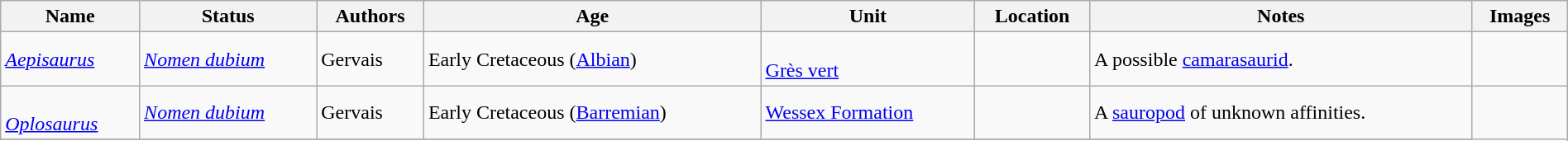<table class="wikitable" align="center" width="100%">
<tr>
<th>Name</th>
<th>Status</th>
<th>Authors</th>
<th>Age</th>
<th>Unit</th>
<th>Location</th>
<th>Notes</th>
<th>Images</th>
</tr>
<tr>
<td><em><a href='#'>Aepisaurus</a></em></td>
<td><em><a href='#'>Nomen dubium</a></em></td>
<td>Gervais</td>
<td>Early Cretaceous (<a href='#'>Albian</a>)</td>
<td><br><a href='#'>Grès vert</a></td>
<td></td>
<td>A possible <a href='#'>camarasaurid</a>.</td>
<td></td>
</tr>
<tr>
<td><br><em><a href='#'>Oplosaurus</a></em></td>
<td><em><a href='#'>Nomen dubium</a></em></td>
<td>Gervais</td>
<td>Early Cretaceous (<a href='#'>Barremian</a>)</td>
<td><a href='#'>Wessex Formation</a></td>
<td></td>
<td>A <a href='#'>sauropod</a> of unknown affinities.</td>
</tr>
<tr>
</tr>
</table>
